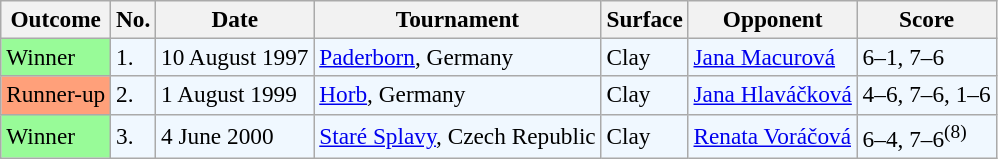<table class="wikitable" style="font-size:97%">
<tr>
<th>Outcome</th>
<th>No.</th>
<th>Date</th>
<th>Tournament</th>
<th>Surface</th>
<th>Opponent</th>
<th>Score</th>
</tr>
<tr style="background:#f0f8ff;">
<td style="background:#98fb98;">Winner</td>
<td>1.</td>
<td>10 August 1997</td>
<td><a href='#'>Paderborn</a>, Germany</td>
<td>Clay</td>
<td> <a href='#'>Jana Macurová</a></td>
<td>6–1, 7–6</td>
</tr>
<tr bgcolor="#f0f8ff">
<td style="background:#ffa07a;">Runner-up</td>
<td>2.</td>
<td>1 August 1999</td>
<td><a href='#'>Horb</a>, Germany</td>
<td>Clay</td>
<td> <a href='#'>Jana Hlaváčková</a></td>
<td>4–6, 7–6, 1–6</td>
</tr>
<tr style="background:#f0f8ff;">
<td style="background:#98fb98;">Winner</td>
<td>3.</td>
<td>4 June 2000</td>
<td><a href='#'>Staré Splavy</a>, Czech Republic</td>
<td>Clay</td>
<td> <a href='#'>Renata Voráčová</a></td>
<td>6–4, 7–6<sup>(8)</sup></td>
</tr>
</table>
